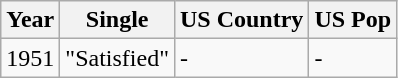<table class="wikitable">
<tr>
<th>Year</th>
<th>Single</th>
<th>US Country</th>
<th>US Pop</th>
</tr>
<tr>
<td>1951</td>
<td>"Satisfied"</td>
<td>-</td>
<td>-</td>
</tr>
</table>
